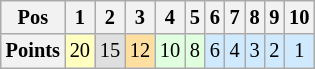<table class="wikitable" style="font-size: 85%">
<tr>
<th>Pos</th>
<th>1</th>
<th>2</th>
<th>3</th>
<th>4</th>
<th>5</th>
<th>6</th>
<th>7</th>
<th>8</th>
<th>9</th>
<th>10</th>
</tr>
<tr align="center">
<th>Points</th>
<td style="background:#FFFFBF;">20</td>
<td style="background:#DFDFDF;">15</td>
<td style="background:#FFDF9F;">12</td>
<td style="background:#DFFFDF;">10</td>
<td style="background:#DFFFDF;">8</td>
<td style="background:#CFEAFF;">6</td>
<td style="background:#CFEAFF;">4</td>
<td style="background:#CFEAFF;">3</td>
<td style="background:#CFEAFF;">2</td>
<td style="background:#CFEAFF;">1</td>
</tr>
</table>
